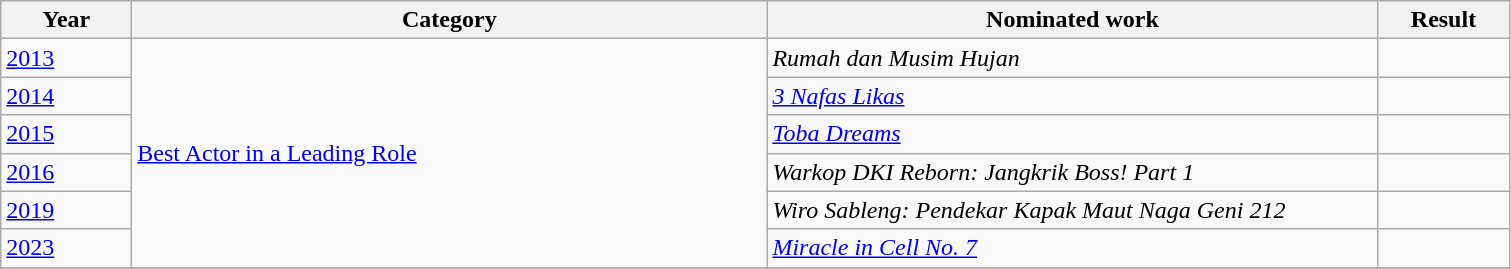<table class="wikitable">
<tr>
<th scope="col" style="width:5em;">Year</th>
<th scope="col" style="width:26em;">Category</th>
<th scope="col" style="width:25em;">Nominated work</th>
<th scope="col" style="width:5em;">Result</th>
</tr>
<tr>
<td><a href='#'>2013</a></td>
<td rowspan= "6"><a href='#'>Best Actor in a Leading Role</a></td>
<td><em>Rumah dan Musim Hujan</em></td>
<td></td>
</tr>
<tr>
<td><a href='#'>2014</a></td>
<td><em><a href='#'>3 Nafas Likas</a></em></td>
<td></td>
</tr>
<tr>
<td><a href='#'>2015</a></td>
<td><em><a href='#'>Toba Dreams</a></em></td>
<td></td>
</tr>
<tr>
<td><a href='#'>2016</a></td>
<td><em>Warkop DKI Reborn: Jangkrik Boss! Part 1</em></td>
<td></td>
</tr>
<tr>
<td><a href='#'>2019</a></td>
<td><em>Wiro Sableng: Pendekar Kapak Maut Naga Geni 212</em></td>
<td></td>
</tr>
<tr>
<td><a href='#'>2023</a></td>
<td><em><a href='#'>Miracle in Cell No. 7</a></em></td>
<td></td>
</tr>
<tr>
</tr>
</table>
